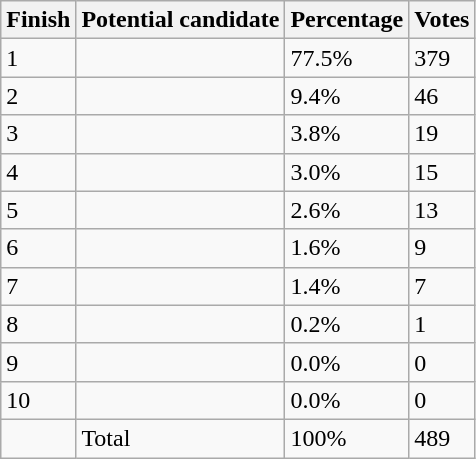<table class="wikitable sortable">
<tr>
<th>Finish</th>
<th>Potential candidate</th>
<th>Percentage</th>
<th>Votes</th>
</tr>
<tr>
<td>1</td>
<td></td>
<td>77.5%</td>
<td>379</td>
</tr>
<tr>
<td>2</td>
<td></td>
<td>9.4%</td>
<td>46</td>
</tr>
<tr>
<td>3</td>
<td></td>
<td>3.8%</td>
<td>19</td>
</tr>
<tr>
<td>4</td>
<td></td>
<td>3.0%</td>
<td>15</td>
</tr>
<tr>
<td>5</td>
<td></td>
<td>2.6%</td>
<td>13</td>
</tr>
<tr>
<td>6</td>
<td></td>
<td>1.6%</td>
<td>9</td>
</tr>
<tr>
<td>7</td>
<td></td>
<td>1.4%</td>
<td>7</td>
</tr>
<tr>
<td>8</td>
<td></td>
<td>0.2%</td>
<td>1</td>
</tr>
<tr>
<td>9</td>
<td></td>
<td>0.0%</td>
<td>0</td>
</tr>
<tr>
<td>10</td>
<td></td>
<td>0.0%</td>
<td>0</td>
</tr>
<tr>
<td></td>
<td>Total</td>
<td>100%</td>
<td>489</td>
</tr>
</table>
